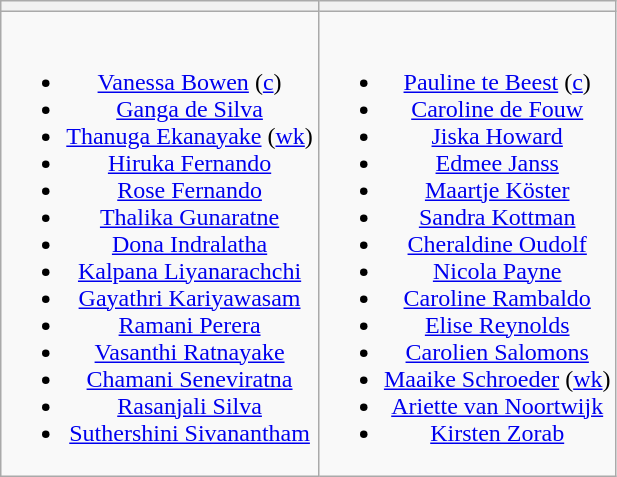<table class="wikitable" style="text-align:center">
<tr>
<th></th>
<th></th>
</tr>
<tr style="vertical-align:top">
<td><br><ul><li><a href='#'>Vanessa Bowen</a> (<a href='#'>c</a>)</li><li><a href='#'>Ganga de Silva</a></li><li><a href='#'>Thanuga Ekanayake</a> (<a href='#'>wk</a>)</li><li><a href='#'>Hiruka Fernando</a></li><li><a href='#'>Rose Fernando</a></li><li><a href='#'>Thalika Gunaratne</a></li><li><a href='#'>Dona Indralatha</a></li><li><a href='#'>Kalpana Liyanarachchi</a></li><li><a href='#'>Gayathri Kariyawasam</a></li><li><a href='#'>Ramani Perera</a></li><li><a href='#'>Vasanthi Ratnayake</a></li><li><a href='#'>Chamani Seneviratna</a></li><li><a href='#'>Rasanjali Silva</a></li><li><a href='#'>Suthershini Sivanantham</a></li></ul></td>
<td><br><ul><li><a href='#'>Pauline te Beest</a> (<a href='#'>c</a>)</li><li><a href='#'>Caroline de Fouw</a></li><li><a href='#'>Jiska Howard</a></li><li><a href='#'>Edmee Janss</a></li><li><a href='#'>Maartje Köster</a></li><li><a href='#'>Sandra Kottman</a></li><li><a href='#'>Cheraldine Oudolf</a></li><li><a href='#'>Nicola Payne</a></li><li><a href='#'>Caroline Rambaldo</a></li><li><a href='#'>Elise Reynolds</a></li><li><a href='#'>Carolien Salomons</a></li><li><a href='#'>Maaike Schroeder</a> (<a href='#'>wk</a>)</li><li><a href='#'>Ariette van Noortwijk</a></li><li><a href='#'>Kirsten Zorab</a></li></ul></td>
</tr>
</table>
